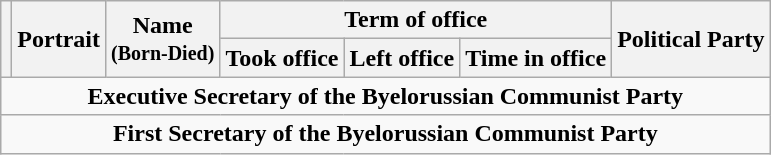<table class="wikitable" style="text-align:center">
<tr>
<th rowspan=2></th>
<th rowspan=2>Portrait</th>
<th rowspan=2>Name<br><small>(Born-Died)</small></th>
<th colspan=3>Term of office</th>
<th rowspan=2>Political Party</th>
</tr>
<tr>
<th>Took office</th>
<th>Left office</th>
<th>Time in office</th>
</tr>
<tr>
<td colspan=7><strong>Executive Secretary of the Byelorussian Communist Party</strong><br>


</td>
</tr>
<tr>
<td colspan=7><strong>First Secretary of the Byelorussian Communist Party</strong><br>
















</td>
</tr>
</table>
